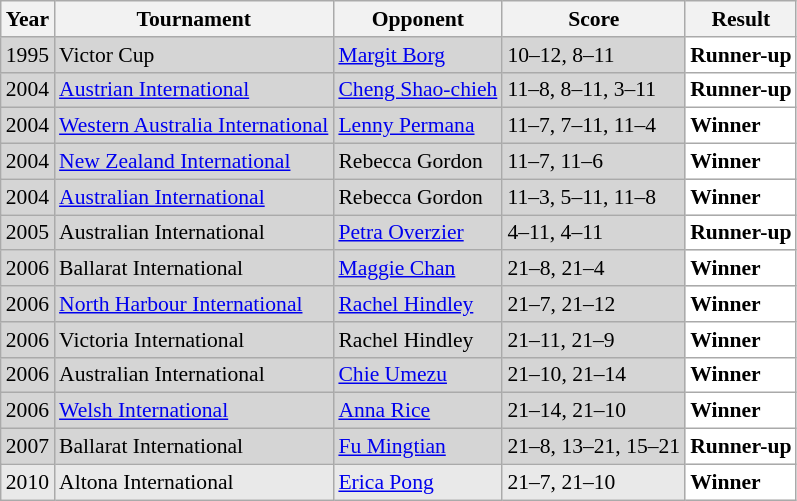<table class="sortable wikitable" style="font-size: 90%;">
<tr>
<th>Year</th>
<th>Tournament</th>
<th>Opponent</th>
<th>Score</th>
<th>Result</th>
</tr>
<tr style="background:#D5D5D5">
<td align="center">1995</td>
<td align="left">Victor Cup</td>
<td align="left"> <a href='#'>Margit Borg</a></td>
<td align="left">10–12, 8–11</td>
<td style="text-align:left; background:white"> <strong>Runner-up</strong></td>
</tr>
<tr style="background:#D5D5D5">
<td align="center">2004</td>
<td align="left"><a href='#'>Austrian International</a></td>
<td align="left"> <a href='#'>Cheng Shao-chieh</a></td>
<td align="left">11–8, 8–11, 3–11</td>
<td style="text-align:left; background:white"> <strong>Runner-up</strong></td>
</tr>
<tr style="background:#D5D5D5">
<td align="center">2004</td>
<td align="left"><a href='#'>Western Australia International</a></td>
<td align="left"> <a href='#'>Lenny Permana</a></td>
<td align="left">11–7, 7–11, 11–4</td>
<td style="text-align:left; background:white"> <strong>Winner</strong></td>
</tr>
<tr style="background:#D5D5D5">
<td align="center">2004</td>
<td align="left"><a href='#'>New Zealand International</a></td>
<td align="left"> Rebecca Gordon</td>
<td align="left">11–7, 11–6</td>
<td style="text-align:left; background:white"> <strong>Winner</strong></td>
</tr>
<tr style="background:#D5D5D5">
<td align="center">2004</td>
<td align="left"><a href='#'>Australian International</a></td>
<td align="left"> Rebecca Gordon</td>
<td align="left">11–3, 5–11, 11–8</td>
<td style="text-align:left; background:white"> <strong>Winner</strong></td>
</tr>
<tr style="background:#D5D5D5">
<td align="center">2005</td>
<td align="left">Australian International</td>
<td align="left"> <a href='#'>Petra Overzier</a></td>
<td align="left">4–11, 4–11</td>
<td style="text-align:left; background:white"> <strong>Runner-up</strong></td>
</tr>
<tr style="background:#D5D5D5">
<td align="center">2006</td>
<td align="left">Ballarat International</td>
<td align="left"> <a href='#'>Maggie Chan</a></td>
<td align="left">21–8, 21–4</td>
<td style="text-align:left; background:white"> <strong>Winner</strong></td>
</tr>
<tr style="background:#D5D5D5">
<td align="center">2006</td>
<td align="left"><a href='#'>North Harbour International</a></td>
<td align="left"> <a href='#'>Rachel Hindley</a></td>
<td align="left">21–7, 21–12</td>
<td style="text-align:left; background:white"> <strong>Winner</strong></td>
</tr>
<tr style="background:#D5D5D5">
<td align="center">2006</td>
<td align="left">Victoria International</td>
<td align="left"> Rachel Hindley</td>
<td align="left">21–11, 21–9</td>
<td style="text-align:left; background:white"> <strong>Winner</strong></td>
</tr>
<tr style="background:#D5D5D5">
<td align="center">2006</td>
<td align="left">Australian International</td>
<td align="left"> <a href='#'>Chie Umezu</a></td>
<td align="left">21–10, 21–14</td>
<td style="text-align:left; background:white"> <strong>Winner</strong></td>
</tr>
<tr style="background:#D5D5D5">
<td align="center">2006</td>
<td align="left"><a href='#'>Welsh International</a></td>
<td align="left"> <a href='#'>Anna Rice</a></td>
<td align="left">21–14, 21–10</td>
<td style="text-align:left; background:white"> <strong>Winner</strong></td>
</tr>
<tr style="background:#D5D5D5">
<td align="center">2007</td>
<td align="left">Ballarat International</td>
<td align="left"> <a href='#'>Fu Mingtian</a></td>
<td align="left">21–8, 13–21, 15–21</td>
<td style="text-align:left; background:white"> <strong>Runner-up</strong></td>
</tr>
<tr style="background:#E9E9E9">
<td align="center">2010</td>
<td align="left">Altona International</td>
<td align="left"> <a href='#'>Erica Pong</a></td>
<td align="left">21–7, 21–10</td>
<td style="text-align:left; background:white"> <strong>Winner</strong></td>
</tr>
</table>
